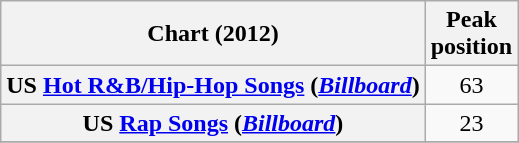<table class="wikitable sortable plainrowheaders">
<tr>
<th scope="col">Chart (2012)</th>
<th scope="col">Peak<br>position</th>
</tr>
<tr>
<th scope="row">US <a href='#'>Hot R&B/Hip-Hop Songs</a> (<em><a href='#'>Billboard</a></em>)</th>
<td style="text-align:center;">63</td>
</tr>
<tr>
<th scope="row">US <a href='#'>Rap Songs</a> (<em><a href='#'>Billboard</a></em>)</th>
<td style="text-align:center;">23</td>
</tr>
<tr>
</tr>
</table>
